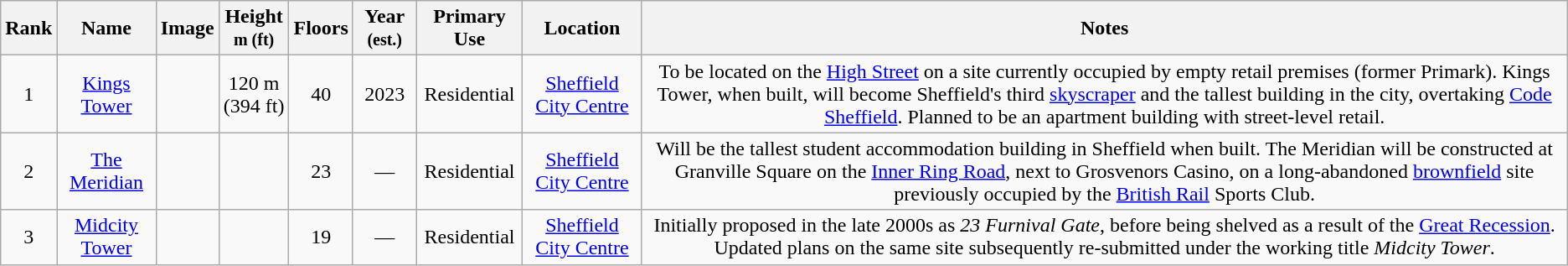<table class="wikitable sortable">
<tr>
<th data-sort-type="number">Rank</th>
<th data-sort-type="text">Name</th>
<th class="unsortable">Image</th>
<th data-sort-type="number">Height<br><small>m (ft)</small></th>
<th data-sort-type="number">Floors</th>
<th data-sort-type="number">Year <small>(est.)</small></th>
<th>Primary Use</th>
<th>Location</th>
<th class="unsortable">Notes</th>
</tr>
<tr>
<td align="center">1</td>
<td align="center"><a href='#'>Kings Tower</a></td>
<td align="center"></td>
<td align="center">120 m<br>(394 ft)</td>
<td align="center">40</td>
<td align="center">2023</td>
<td align="center">Residential</td>
<td align="center"><a href='#'>Sheffield City Centre</a></td>
<td align="center">To be located on the <a href='#'>High Street</a> on a site currently occupied by empty retail premises (former Primark). Kings Tower, when built, will become Sheffield's third <a href='#'>skyscraper</a> and the tallest building in the city, overtaking <a href='#'>Code Sheffield</a>. Planned to be an apartment building with street-level retail.</td>
</tr>
<tr>
<td align="center">2</td>
<td align="center"><a href='#'>The Meridian</a></td>
<td align="center"></td>
<td align="center"></td>
<td align="center">23</td>
<td align="center">—</td>
<td align="center">Residential</td>
<td align="center"><a href='#'>Sheffield City Centre</a></td>
<td align="center">Will be the tallest student accommodation building in Sheffield when built. The Meridian will be constructed at Granville Square on the <a href='#'>Inner Ring Road</a>, next to Grosvenors Casino, on a long-abandoned <a href='#'>brownfield</a> site previously occupied by the <a href='#'>British Rail</a> Sports Club.</td>
</tr>
<tr>
<td align="center">3</td>
<td align="center"><a href='#'>Midcity Tower</a></td>
<td align="center"></td>
<td align="center"></td>
<td align="center">19</td>
<td align="center">—</td>
<td align="center">Residential</td>
<td align="center"><a href='#'>Sheffield City Centre</a></td>
<td align="center">Initially proposed in the late 2000s as <em>23 Furnival Gate</em>, before being shelved as a result of the <a href='#'>Great Recession</a>. Updated plans on the same site subsequently re-submitted under the working title <em>Midcity Tower</em>.</td>
</tr>
</table>
